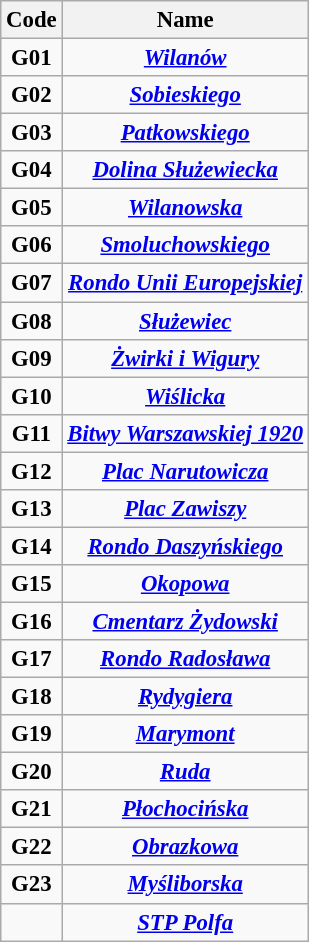<table class="wikitable sortable" style="text-align:center; font-size:95%;">
<tr>
<th>Code</th>
<th>Name</th>
</tr>
<tr>
<td><strong>G01</strong></td>
<td><a href='#'><strong><em>Wilanów</em></strong></a></td>
</tr>
<tr>
<td><strong>G02</strong></td>
<td><a href='#'><strong><em>Sobieskiego</em></strong></a></td>
</tr>
<tr>
<td><strong>G03</strong></td>
<td><a href='#'><strong><em>Patkowskiego</em></strong></a></td>
</tr>
<tr>
<td><strong>G04</strong></td>
<td><a href='#'><strong><em>Dolina Służewiecka</em></strong></a></td>
</tr>
<tr>
<td><strong>G05</strong></td>
<td><a href='#'><strong><em>Wilanowska</em></strong></a></td>
</tr>
<tr>
<td><strong>G06</strong></td>
<td><a href='#'><strong><em>Smoluchowskiego</em></strong></a></td>
</tr>
<tr>
<td><strong>G07</strong></td>
<td><a href='#'><strong><em>Rondo Unii Europejskiej</em></strong></a></td>
</tr>
<tr>
<td><strong>G08</strong></td>
<td><a href='#'><strong><em>Służewiec</em></strong></a></td>
</tr>
<tr>
<td><strong>G09</strong></td>
<td><a href='#'><strong><em>Żwirki i Wigury</em></strong></a></td>
</tr>
<tr>
<td><strong>G10</strong></td>
<td><a href='#'><strong><em>Wiślicka</em></strong></a></td>
</tr>
<tr>
<td><strong>G11</strong></td>
<td><a href='#'><strong><em>Bitwy Warszawskiej 1920</em></strong></a></td>
</tr>
<tr>
<td><strong>G12</strong></td>
<td><a href='#'><strong><em>Plac Narutowicza</em></strong></a></td>
</tr>
<tr>
<td><strong>G13</strong></td>
<td><a href='#'><strong><em>Plac Zawiszy</em></strong></a></td>
</tr>
<tr>
<td><strong>G14</strong></td>
<td><a href='#'><strong><em>Rondo Daszyńskiego</em></strong></a></td>
</tr>
<tr>
<td><strong>G15</strong></td>
<td><a href='#'><strong><em>Okopowa</em></strong></a></td>
</tr>
<tr>
<td><strong>G16</strong></td>
<td><a href='#'><strong><em>Cmentarz Żydowski</em></strong></a></td>
</tr>
<tr>
<td><strong>G17</strong></td>
<td><a href='#'><strong><em>Rondo Radosława</em></strong></a></td>
</tr>
<tr>
<td><strong>G18</strong></td>
<td><a href='#'><strong><em>Rydygiera</em></strong></a></td>
</tr>
<tr>
<td><strong>G19</strong></td>
<td><a href='#'><strong><em>Marymont</em></strong></a></td>
</tr>
<tr>
<td><strong>G20</strong></td>
<td><a href='#'><strong><em>Ruda</em></strong></a></td>
</tr>
<tr>
<td><strong>G21</strong></td>
<td><a href='#'><strong><em>Płochocińska</em></strong></a></td>
</tr>
<tr>
<td><strong>G22</strong></td>
<td><a href='#'><strong><em>Obrazkowa</em></strong></a></td>
</tr>
<tr>
<td><strong>G23</strong></td>
<td><a href='#'><strong><em>Myśliborska</em></strong></a></td>
</tr>
<tr>
<td></td>
<td><strong><em><a href='#'>STP Polfa</a></em></strong></td>
</tr>
</table>
